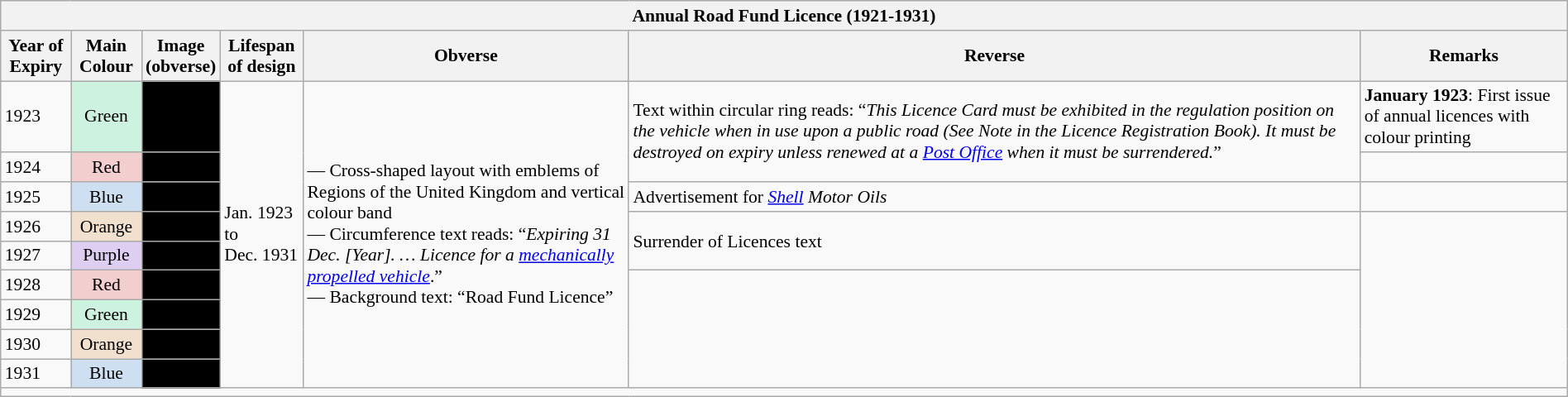<table class="wikitable collapsible autocollapse" style="font-size: 90%; width: 100%">
<tr>
<th colspan="12">Annual Road Fund Licence (1921-1931)</th>
</tr>
<tr>
<th style="width: 50px">Year of Expiry</th>
<th style="width: 50px">Main Colour</th>
<th style="width: 53px">Image (obverse)</th>
<th style="width: 60px">Lifespan of design</th>
<th>Obverse</th>
<th>Reverse</th>
<th>Remarks</th>
</tr>
<tr>
<td>1923</td>
<td align="center" bgcolor=#cef2e0>Green</td>
<td bgcolor=#000></td>
<td rowspan=9>Jan. 1923<br>to<br>Dec. 1931</td>
<td rowspan=9>— Cross-shaped layout with emblems of Regions of the United Kingdom and vertical colour band<br>— Circumference text reads: “<em>Expiring 31 Dec. [Year]. … Licence for a <a href='#'>mechanically propelled vehicle</a></em>.”<br>— Background text: “Road Fund Licence”</td>
<td rowspan=2>Text within circular ring reads: “<em>This Licence Card must be exhibited in the regulation position on the vehicle when in use upon a public road (See Note in the Licence Registration Book). It must be destroyed on expiry unless renewed at a <a href='#'>Post Office</a> when it must be surrendered.</em>”</td>
<td><strong>January 1923</strong>: First issue of annual licences with colour printing</td>
</tr>
<tr>
<td>1924</td>
<td align="center" bgcolor=#f2cece>Red</td>
<td bgcolor=#000></td>
<td></td>
</tr>
<tr>
<td>1925</td>
<td align="center" bgcolor=#cedff2>Blue</td>
<td bgcolor=#000></td>
<td>Advertisement for <em><a href='#'>Shell</a> Motor Oils</em></td>
<td></td>
</tr>
<tr>
<td>1926</td>
<td align="center" bgcolor=#f2e0ce>Orange</td>
<td bgcolor=#000></td>
<td rowspan=2>Surrender of Licences text</td>
<td rowspan=6></td>
</tr>
<tr>
<td>1927</td>
<td align="center" bgcolor=#ddcef2>Purple</td>
<td bgcolor=#000></td>
</tr>
<tr>
<td>1928</td>
<td align="center" bgcolor=#f2cece>Red</td>
<td bgcolor=#000></td>
</tr>
<tr>
<td>1929</td>
<td align="center" bgcolor=#cef2e0>Green</td>
<td bgcolor=#000></td>
</tr>
<tr>
<td>1930</td>
<td align="center" bgcolor=#f2e0ce>Orange</td>
<td bgcolor=#000></td>
</tr>
<tr>
<td>1931</td>
<td align="center" bgcolor=#cedff2>Blue</td>
<td bgcolor=#000></td>
</tr>
<tr>
<td colspan="7"></td>
</tr>
</table>
